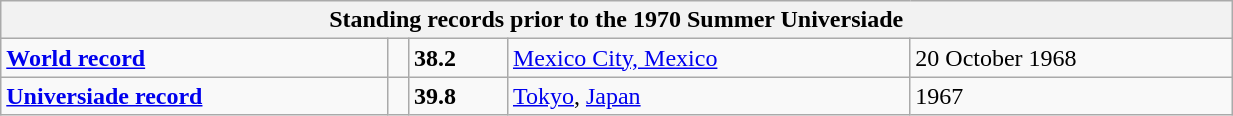<table class="wikitable" width=65%>
<tr>
<th colspan="5">Standing records prior to the 1970 Summer Universiade</th>
</tr>
<tr>
<td><strong><a href='#'>World record</a></strong></td>
<td></td>
<td><strong>38.2</strong></td>
<td><a href='#'>Mexico City, Mexico</a></td>
<td>20 October 1968</td>
</tr>
<tr>
<td><strong><a href='#'>Universiade record</a></strong></td>
<td></td>
<td><strong>39.8</strong></td>
<td><a href='#'>Tokyo</a>, <a href='#'>Japan</a></td>
<td>1967</td>
</tr>
</table>
